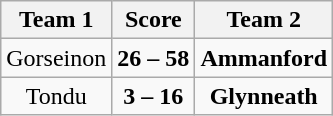<table class="wikitable" style="text-align: center">
<tr>
<th>Team 1</th>
<th>Score</th>
<th>Team 2</th>
</tr>
<tr>
<td>Gorseinon</td>
<td><strong>26 – 58</strong></td>
<td><strong>Ammanford</strong></td>
</tr>
<tr>
<td>Tondu</td>
<td><strong>3 – 16</strong></td>
<td><strong>Glynneath</strong></td>
</tr>
</table>
